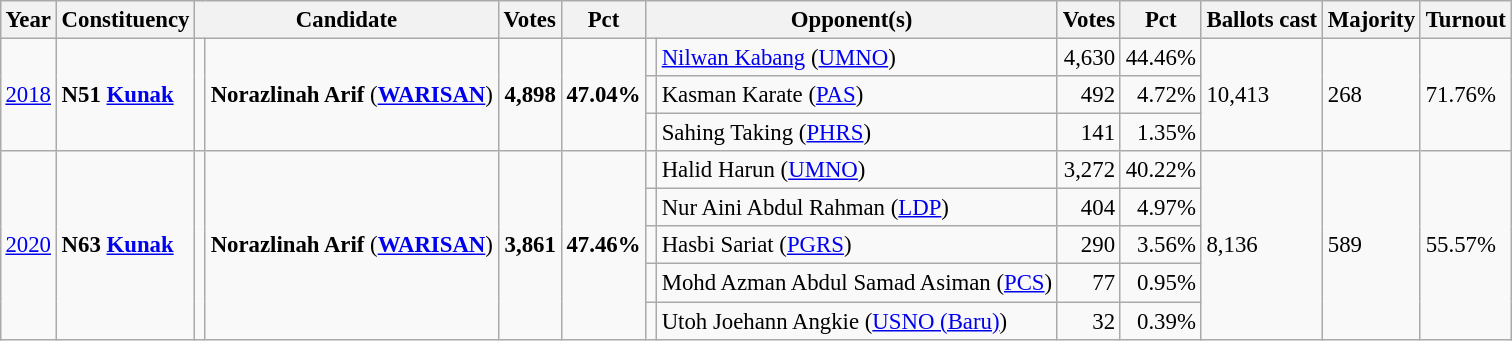<table class="wikitable" style="margin:0.5em ; font-size:95%">
<tr>
<th>Year</th>
<th>Constituency</th>
<th colspan=2>Candidate</th>
<th>Votes</th>
<th>Pct</th>
<th colspan=2>Opponent(s)</th>
<th>Votes</th>
<th>Pct</th>
<th>Ballots cast</th>
<th>Majority</th>
<th>Turnout</th>
</tr>
<tr>
<td rowspan=3><a href='#'>2018</a></td>
<td rowspan=3><strong>N51 <a href='#'>Kunak</a></strong></td>
<td rowspan=3 ></td>
<td rowspan=3><strong>Norazlinah Arif</strong> (<a href='#'><strong>WARISAN</strong></a>)</td>
<td rowspan=3 align=right><strong>4,898</strong></td>
<td rowspan=3><strong>47.04%</strong></td>
<td></td>
<td><a href='#'>Nilwan Kabang</a> (<a href='#'>UMNO</a>)</td>
<td align=right>4,630</td>
<td>44.46%</td>
<td rowspan=3>10,413</td>
<td rowspan=3>268</td>
<td rowspan=3>71.76%</td>
</tr>
<tr>
<td></td>
<td>Kasman Karate (<a href='#'>PAS</a>)</td>
<td align=right>492</td>
<td align=right>4.72%</td>
</tr>
<tr>
<td bgcolor=></td>
<td>Sahing Taking (<a href='#'>PHRS</a>)</td>
<td align=right>141</td>
<td align=right>1.35%</td>
</tr>
<tr>
<td rowspan=5><a href='#'>2020</a></td>
<td rowspan=5><strong>N63 <a href='#'>Kunak</a></strong></td>
<td rowspan=5 ></td>
<td rowspan=5><strong>Norazlinah Arif</strong> (<a href='#'><strong>WARISAN</strong></a>)</td>
<td rowspan=5 align=right><strong>3,861</strong></td>
<td rowspan=5><strong>47.46%</strong></td>
<td></td>
<td>Halid Harun (<a href='#'>UMNO</a>)</td>
<td align=right>3,272</td>
<td>40.22%</td>
<td rowspan=5>8,136</td>
<td rowspan=5>589</td>
<td rowspan=5>55.57%</td>
</tr>
<tr>
<td bgcolor=></td>
<td>Nur Aini Abdul Rahman (<a href='#'>LDP</a>)</td>
<td align=right>404</td>
<td align=right>4.97%</td>
</tr>
<tr>
<td bgcolor=></td>
<td>Hasbi Sariat (<a href='#'>PGRS</a>)</td>
<td align=right>290</td>
<td align=right>3.56%</td>
</tr>
<tr>
<td bgcolor=></td>
<td>Mohd Azman Abdul Samad Asiman (<a href='#'>PCS</a>)</td>
<td align=right>77</td>
<td align=right>0.95%</td>
</tr>
<tr>
<td bgcolor=></td>
<td>Utoh Joehann Angkie (<a href='#'>USNO (Baru)</a>)</td>
<td align=right>32</td>
<td align=right>0.39%</td>
</tr>
</table>
